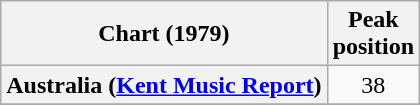<table class="wikitable sortable plainrowheaders">
<tr>
<th scope="col">Chart (1979)</th>
<th scope="col">Peak<br>position</th>
</tr>
<tr>
<th scope="row">Australia (<a href='#'>Kent Music Report</a>)</th>
<td style="text-align:center;">38</td>
</tr>
<tr>
</tr>
</table>
